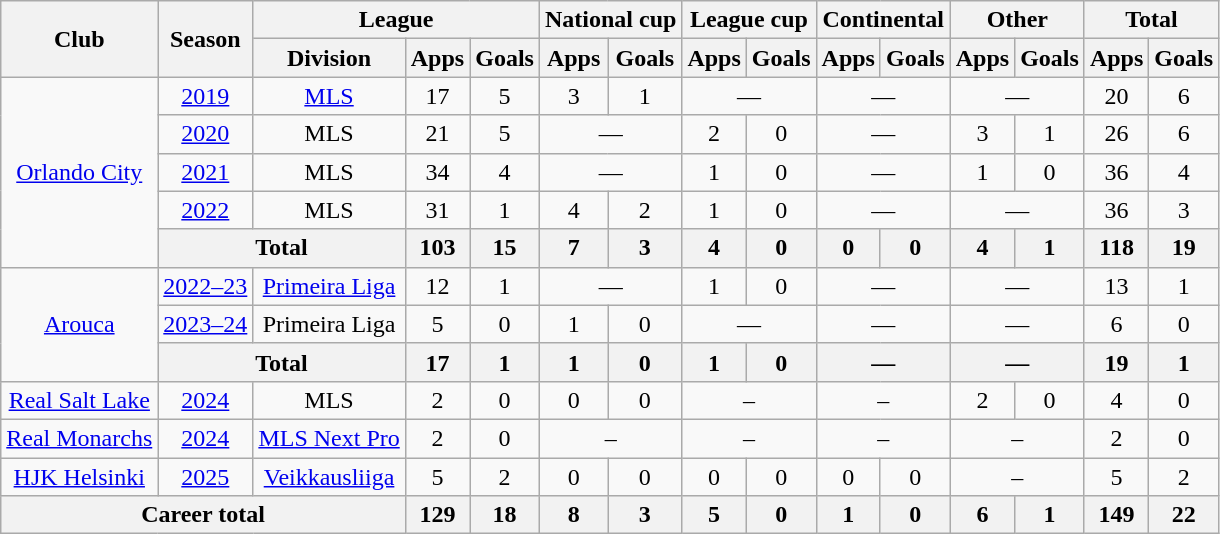<table class="wikitable" style="text-align:center;">
<tr>
<th rowspan="2">Club</th>
<th rowspan="2">Season</th>
<th colspan="3">League</th>
<th colspan="2">National cup</th>
<th colspan="2">League cup</th>
<th colspan="2">Continental</th>
<th colspan="2">Other</th>
<th colspan="2">Total</th>
</tr>
<tr>
<th>Division</th>
<th>Apps</th>
<th>Goals</th>
<th>Apps</th>
<th>Goals</th>
<th>Apps</th>
<th>Goals</th>
<th>Apps</th>
<th>Goals</th>
<th>Apps</th>
<th>Goals</th>
<th>Apps</th>
<th>Goals</th>
</tr>
<tr>
<td rowspan="5"><a href='#'>Orlando City</a></td>
<td><a href='#'>2019</a></td>
<td><a href='#'>MLS</a></td>
<td>17</td>
<td>5</td>
<td>3</td>
<td>1</td>
<td colspan="2">—</td>
<td colspan="2">—</td>
<td colspan="2">—</td>
<td>20</td>
<td>6</td>
</tr>
<tr>
<td><a href='#'>2020</a></td>
<td>MLS</td>
<td>21</td>
<td>5</td>
<td colspan="2">—</td>
<td>2</td>
<td>0</td>
<td colspan="2">—</td>
<td>3</td>
<td>1</td>
<td>26</td>
<td>6</td>
</tr>
<tr>
<td><a href='#'>2021</a></td>
<td>MLS</td>
<td>34</td>
<td>4</td>
<td colspan="2">—</td>
<td>1</td>
<td>0</td>
<td colspan="2">—</td>
<td>1</td>
<td>0</td>
<td>36</td>
<td>4</td>
</tr>
<tr>
<td><a href='#'>2022</a></td>
<td>MLS</td>
<td>31</td>
<td>1</td>
<td>4</td>
<td>2</td>
<td>1</td>
<td>0</td>
<td colspan="2">—</td>
<td colspan="2">—</td>
<td>36</td>
<td>3</td>
</tr>
<tr>
<th colspan="2">Total</th>
<th>103</th>
<th>15</th>
<th>7</th>
<th>3</th>
<th>4</th>
<th>0</th>
<th>0</th>
<th>0</th>
<th>4</th>
<th>1</th>
<th>118</th>
<th>19</th>
</tr>
<tr>
<td rowspan="3"><a href='#'>Arouca</a></td>
<td><a href='#'>2022–23</a></td>
<td><a href='#'>Primeira Liga</a></td>
<td>12</td>
<td>1</td>
<td colspan="2">—</td>
<td>1</td>
<td>0</td>
<td colspan="2">—</td>
<td colspan="2">—</td>
<td>13</td>
<td>1</td>
</tr>
<tr>
<td><a href='#'>2023–24</a></td>
<td>Primeira Liga</td>
<td>5</td>
<td>0</td>
<td>1</td>
<td>0</td>
<td colspan="2">—</td>
<td colspan="2">—</td>
<td colspan="2">—</td>
<td>6</td>
<td>0</td>
</tr>
<tr>
<th colspan="2">Total</th>
<th>17</th>
<th>1</th>
<th>1</th>
<th>0</th>
<th>1</th>
<th>0</th>
<th colspan="2">—</th>
<th colspan="2">—</th>
<th>19</th>
<th>1</th>
</tr>
<tr>
<td><a href='#'>Real Salt Lake</a></td>
<td><a href='#'>2024</a></td>
<td>MLS</td>
<td>2</td>
<td>0</td>
<td>0</td>
<td>0</td>
<td colspan=2>–</td>
<td colspan=2>–</td>
<td>2</td>
<td>0</td>
<td>4</td>
<td>0</td>
</tr>
<tr>
<td><a href='#'>Real Monarchs</a></td>
<td><a href='#'>2024</a></td>
<td><a href='#'>MLS Next Pro</a></td>
<td>2</td>
<td>0</td>
<td colspan=2>–</td>
<td colspan=2>–</td>
<td colspan=2>–</td>
<td colspan=2>–</td>
<td>2</td>
<td>0</td>
</tr>
<tr>
<td><a href='#'>HJK Helsinki</a></td>
<td><a href='#'>2025</a></td>
<td><a href='#'>Veikkausliiga</a></td>
<td>5</td>
<td>2</td>
<td>0</td>
<td>0</td>
<td>0</td>
<td>0</td>
<td>0</td>
<td>0</td>
<td colspan=2>–</td>
<td>5</td>
<td>2</td>
</tr>
<tr>
<th colspan="3">Career total</th>
<th>129</th>
<th>18</th>
<th>8</th>
<th>3</th>
<th>5</th>
<th>0</th>
<th>1</th>
<th>0</th>
<th>6</th>
<th>1</th>
<th>149</th>
<th>22</th>
</tr>
</table>
